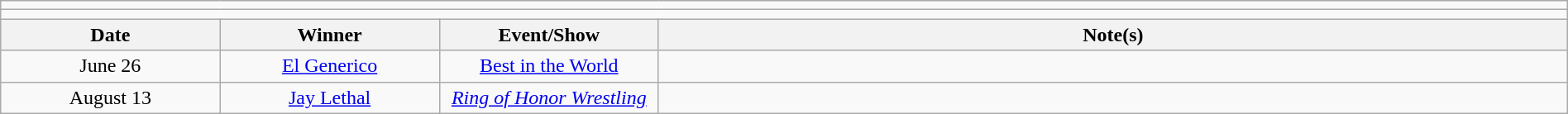<table class="wikitable" style="text-align:center; width:100%;">
<tr>
<td colspan="5"></td>
</tr>
<tr>
<td colspan="5"><strong></strong></td>
</tr>
<tr>
<th width=14%>Date</th>
<th width=14%>Winner</th>
<th width=14%>Event/Show</th>
<th width=58%>Note(s)</th>
</tr>
<tr>
<td>June 26</td>
<td><a href='#'>El Generico</a></td>
<td><a href='#'>Best in the World</a></td>
<td align="left"></td>
</tr>
<tr>
<td>August 13</td>
<td><a href='#'>Jay Lethal</a></td>
<td><em><a href='#'>Ring of Honor Wrestling</a></em></td>
<td align="left"></td>
</tr>
</table>
